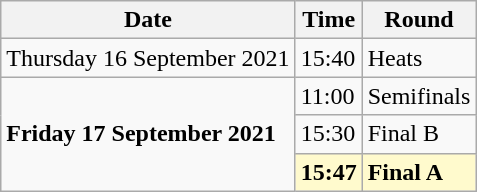<table class="wikitable">
<tr>
<th>Date</th>
<th>Time</th>
<th>Round</th>
</tr>
<tr>
<td>Thursday 16 September 2021</td>
<td>15:40</td>
<td>Heats</td>
</tr>
<tr>
<td rowspan=3><strong>Friday 17 September 2021</strong></td>
<td>11:00</td>
<td>Semifinals</td>
</tr>
<tr>
<td>15:30</td>
<td>Final B</td>
</tr>
<tr>
<td style=background:lemonchiffon><strong>15:47</strong></td>
<td style=background:lemonchiffon><strong>Final A</strong></td>
</tr>
</table>
